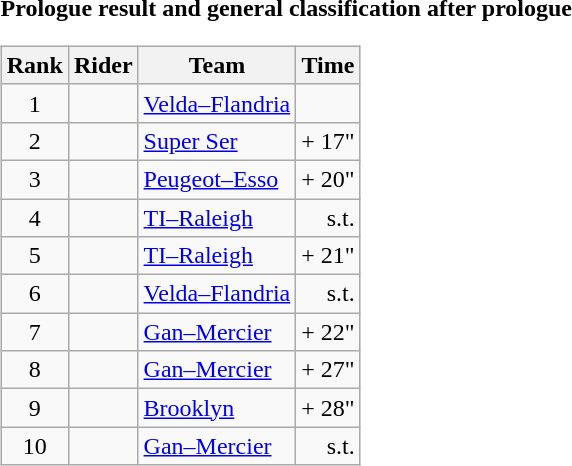<table>
<tr>
<td><strong>Prologue result and general classification after prologue</strong><br><table class="wikitable">
<tr>
<th scope="col">Rank</th>
<th scope="col">Rider</th>
<th scope="col">Team</th>
<th scope="col">Time</th>
</tr>
<tr>
<td style="text-align:center;">1</td>
<td> </td>
<td><a href='#'>Velda–Flandria</a></td>
<td style="text-align:right;"></td>
</tr>
<tr>
<td style="text-align:center;">2</td>
<td></td>
<td><a href='#'>Super Ser</a></td>
<td style="text-align:right;">+ 17"</td>
</tr>
<tr>
<td style="text-align:center;">3</td>
<td></td>
<td><a href='#'>Peugeot–Esso</a></td>
<td style="text-align:right;">+ 20"</td>
</tr>
<tr>
<td style="text-align:center;">4</td>
<td></td>
<td><a href='#'>TI–Raleigh</a></td>
<td style="text-align:right;">s.t.</td>
</tr>
<tr>
<td style="text-align:center;">5</td>
<td></td>
<td><a href='#'>TI–Raleigh</a></td>
<td style="text-align:right;">+ 21"</td>
</tr>
<tr>
<td style="text-align:center;">6</td>
<td></td>
<td><a href='#'>Velda–Flandria</a></td>
<td style="text-align:right;">s.t.</td>
</tr>
<tr>
<td style="text-align:center;">7</td>
<td></td>
<td><a href='#'>Gan–Mercier</a></td>
<td style="text-align:right;">+ 22"</td>
</tr>
<tr>
<td style="text-align:center;">8</td>
<td></td>
<td><a href='#'>Gan–Mercier</a></td>
<td style="text-align:right;">+ 27"</td>
</tr>
<tr>
<td style="text-align:center;">9</td>
<td></td>
<td><a href='#'>Brooklyn</a></td>
<td style="text-align:right;">+ 28"</td>
</tr>
<tr>
<td style="text-align:center;">10</td>
<td></td>
<td><a href='#'>Gan–Mercier</a></td>
<td style="text-align:right;">s.t.</td>
</tr>
</table>
</td>
</tr>
</table>
